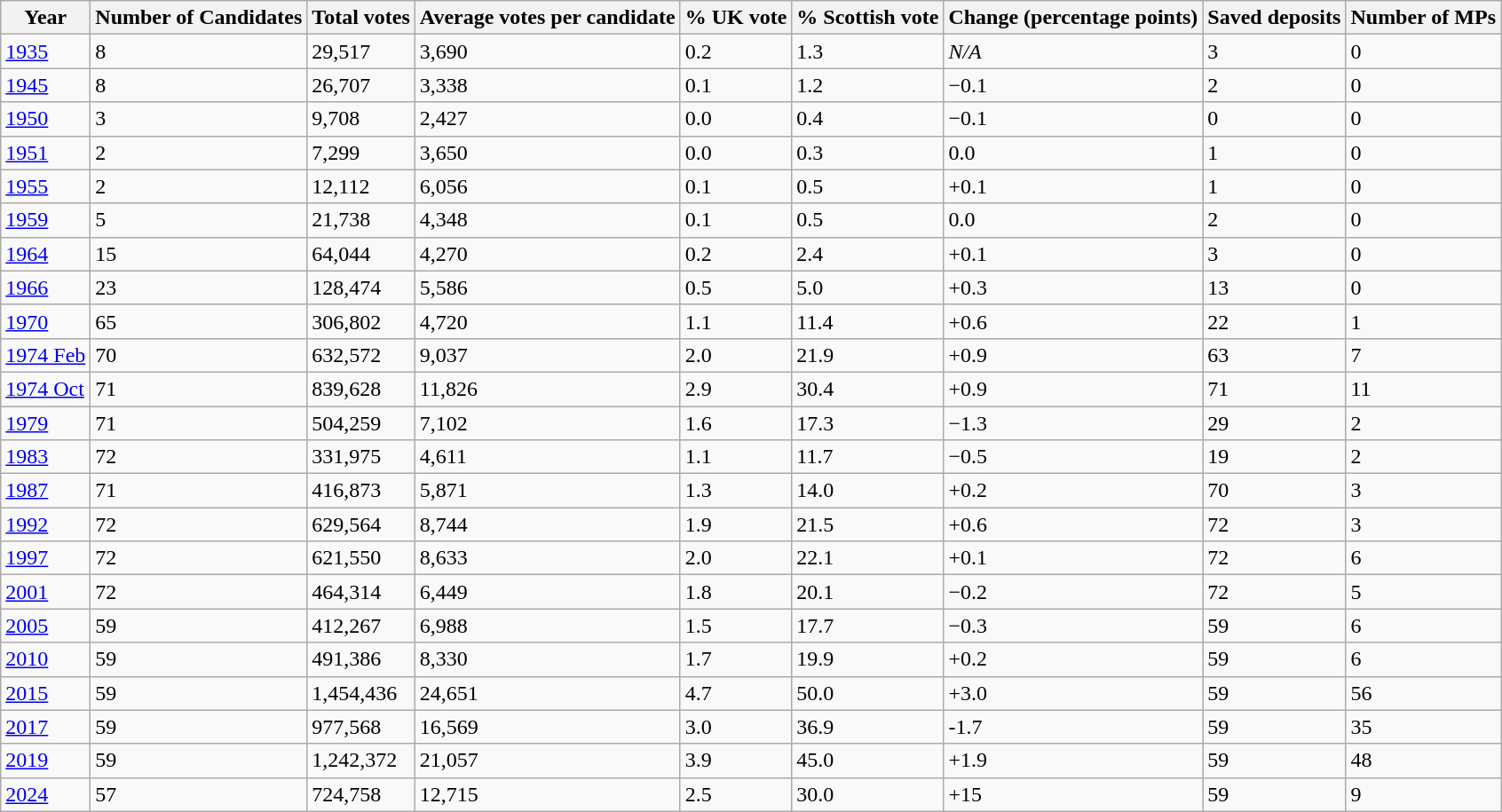<table class="wikitable sortable">
<tr>
<th>Year</th>
<th>Number of Candidates</th>
<th>Total votes</th>
<th>Average votes per candidate</th>
<th>% UK vote</th>
<th>% Scottish vote</th>
<th>Change (percentage points)</th>
<th>Saved deposits</th>
<th>Number of MPs</th>
</tr>
<tr>
<td><a href='#'>1935</a></td>
<td>8</td>
<td>29,517</td>
<td>3,690</td>
<td>0.2</td>
<td>1.3</td>
<td><em>N/A</em></td>
<td>3</td>
<td>0</td>
</tr>
<tr>
<td><a href='#'>1945</a></td>
<td>8</td>
<td>26,707</td>
<td>3,338</td>
<td>0.1</td>
<td>1.2</td>
<td>−0.1</td>
<td>2</td>
<td>0</td>
</tr>
<tr>
<td><a href='#'>1950</a></td>
<td>3</td>
<td>9,708</td>
<td>2,427</td>
<td>0.0</td>
<td>0.4</td>
<td>−0.1</td>
<td>0</td>
<td>0</td>
</tr>
<tr>
<td><a href='#'>1951</a></td>
<td>2</td>
<td>7,299</td>
<td>3,650</td>
<td>0.0</td>
<td>0.3</td>
<td>0.0</td>
<td>1</td>
<td>0</td>
</tr>
<tr>
<td><a href='#'>1955</a></td>
<td>2</td>
<td>12,112</td>
<td>6,056</td>
<td>0.1</td>
<td>0.5</td>
<td>+0.1</td>
<td>1</td>
<td>0</td>
</tr>
<tr>
<td><a href='#'>1959</a></td>
<td>5</td>
<td>21,738</td>
<td>4,348</td>
<td>0.1</td>
<td>0.5</td>
<td>0.0</td>
<td>2</td>
<td>0</td>
</tr>
<tr>
<td><a href='#'>1964</a></td>
<td>15</td>
<td>64,044</td>
<td>4,270</td>
<td>0.2</td>
<td>2.4</td>
<td>+0.1</td>
<td>3</td>
<td>0</td>
</tr>
<tr>
<td><a href='#'>1966</a></td>
<td>23</td>
<td>128,474</td>
<td>5,586</td>
<td>0.5</td>
<td>5.0</td>
<td>+0.3</td>
<td>13</td>
<td>0</td>
</tr>
<tr>
<td><a href='#'>1970</a></td>
<td>65</td>
<td>306,802</td>
<td>4,720</td>
<td>1.1</td>
<td>11.4</td>
<td>+0.6</td>
<td>22</td>
<td>1</td>
</tr>
<tr>
<td><a href='#'>1974 Feb</a></td>
<td>70</td>
<td>632,572</td>
<td>9,037</td>
<td>2.0</td>
<td>21.9</td>
<td>+0.9</td>
<td>63</td>
<td>7</td>
</tr>
<tr>
<td><a href='#'>1974 Oct</a></td>
<td>71</td>
<td>839,628</td>
<td>11,826</td>
<td>2.9</td>
<td>30.4</td>
<td>+0.9</td>
<td>71</td>
<td>11</td>
</tr>
<tr>
<td><a href='#'>1979</a></td>
<td>71</td>
<td>504,259</td>
<td>7,102</td>
<td>1.6</td>
<td>17.3</td>
<td>−1.3</td>
<td>29</td>
<td>2</td>
</tr>
<tr>
<td><a href='#'>1983</a></td>
<td>72</td>
<td>331,975</td>
<td>4,611</td>
<td>1.1</td>
<td>11.7</td>
<td>−0.5</td>
<td>19</td>
<td>2</td>
</tr>
<tr>
<td><a href='#'>1987</a></td>
<td>71</td>
<td>416,873</td>
<td>5,871</td>
<td>1.3</td>
<td>14.0</td>
<td>+0.2</td>
<td>70</td>
<td>3</td>
</tr>
<tr>
<td><a href='#'>1992</a></td>
<td>72</td>
<td>629,564</td>
<td>8,744</td>
<td>1.9</td>
<td>21.5</td>
<td>+0.6</td>
<td>72</td>
<td>3</td>
</tr>
<tr>
<td><a href='#'>1997</a></td>
<td>72</td>
<td>621,550</td>
<td>8,633</td>
<td>2.0</td>
<td>22.1</td>
<td>+0.1</td>
<td>72</td>
<td>6</td>
</tr>
<tr>
<td><a href='#'>2001</a></td>
<td>72</td>
<td>464,314</td>
<td>6,449</td>
<td>1.8</td>
<td>20.1</td>
<td>−0.2</td>
<td>72</td>
<td>5</td>
</tr>
<tr>
<td><a href='#'>2005</a></td>
<td>59</td>
<td>412,267</td>
<td>6,988</td>
<td>1.5</td>
<td>17.7</td>
<td>−0.3</td>
<td>59</td>
<td>6</td>
</tr>
<tr>
<td><a href='#'>2010</a></td>
<td>59</td>
<td>491,386</td>
<td>8,330</td>
<td>1.7</td>
<td>19.9</td>
<td>+0.2</td>
<td>59</td>
<td>6</td>
</tr>
<tr>
<td><a href='#'>2015</a></td>
<td>59</td>
<td>1,454,436</td>
<td>24,651</td>
<td>4.7</td>
<td>50.0</td>
<td>+3.0</td>
<td>59</td>
<td>56</td>
</tr>
<tr>
<td><a href='#'>2017</a></td>
<td>59</td>
<td>977,568</td>
<td>16,569</td>
<td>3.0</td>
<td>36.9</td>
<td>-1.7</td>
<td>59</td>
<td>35</td>
</tr>
<tr>
<td><a href='#'>2019</a></td>
<td>59</td>
<td>1,242,372</td>
<td>21,057</td>
<td>3.9</td>
<td>45.0</td>
<td>+1.9</td>
<td>59</td>
<td>48</td>
</tr>
<tr>
<td><a href='#'>2024</a></td>
<td>57</td>
<td>724,758</td>
<td>12,715</td>
<td>2.5</td>
<td>30.0</td>
<td>+15</td>
<td>59</td>
<td>9</td>
</tr>
</table>
